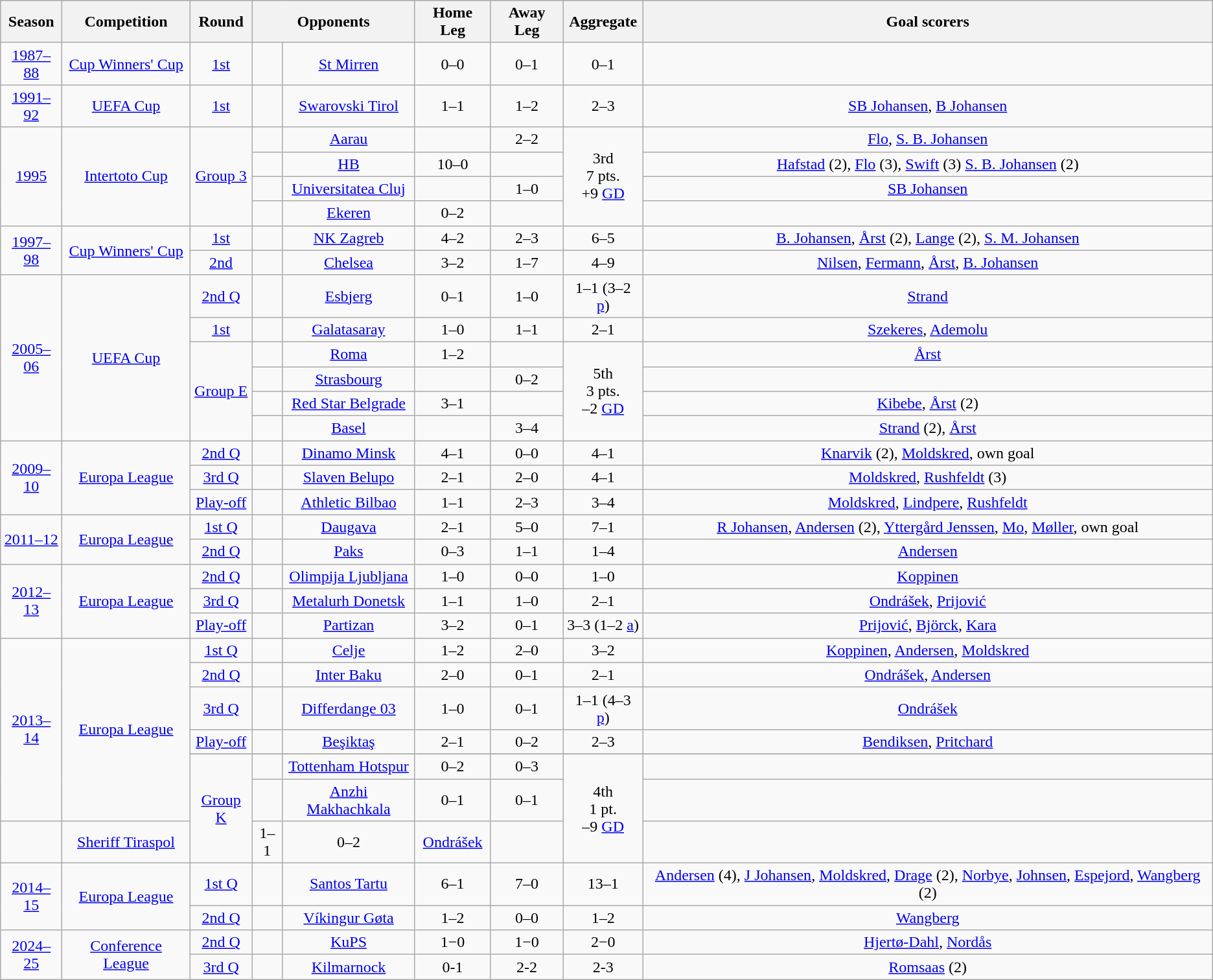<table class="wikitable">
<tr align="center" bgcolor="#dfdfdf">
<th>Season</th>
<th>Competition</th>
<th>Round</th>
<th colspan=2>Opponents</th>
<th>Home Leg</th>
<th>Away Leg</th>
<th>Aggregate</th>
<th>Goal scorers</th>
</tr>
<tr align="center">
<td><a href='#'>1987–88</a></td>
<td><a href='#'>Cup Winners' Cup</a></td>
<td><a href='#'>1st</a></td>
<td></td>
<td><a href='#'>St Mirren</a></td>
<td>0–0</td>
<td>0–1</td>
<td>0–1</td>
<td></td>
</tr>
<tr align="center">
<td><a href='#'>1991–92</a></td>
<td><a href='#'>UEFA Cup</a></td>
<td><a href='#'>1st</a></td>
<td></td>
<td><a href='#'>Swarovski Tirol</a></td>
<td>1–1</td>
<td>1–2</td>
<td>2–3</td>
<td><a href='#'>SB Johansen</a>, <a href='#'>B Johansen</a></td>
</tr>
<tr align="center">
<td rowspan="4"><a href='#'>1995</a></td>
<td rowspan="4"><a href='#'>Intertoto Cup</a></td>
<td rowspan="4"><a href='#'>Group 3</a></td>
<td></td>
<td><a href='#'>Aarau</a></td>
<td></td>
<td>2–2</td>
<td rowspan="4">3rd<br>7 pts.<br>+9 <a href='#'>GD</a></td>
<td><a href='#'>Flo</a>, <a href='#'>S. B. Johansen</a></td>
</tr>
<tr align="center">
<td></td>
<td><a href='#'>HB</a></td>
<td>10–0</td>
<td></td>
<td><a href='#'>Hafstad</a> (2), <a href='#'>Flo</a> (3), <a href='#'>Swift</a> (3) <a href='#'>S. B. Johansen</a> (2)</td>
</tr>
<tr align="center">
<td></td>
<td><a href='#'>Universitatea Cluj</a></td>
<td></td>
<td>1–0</td>
<td><a href='#'>SB Johansen</a></td>
</tr>
<tr align="center">
<td></td>
<td><a href='#'>Ekeren</a></td>
<td>0–2</td>
<td></td>
<td></td>
</tr>
<tr align="center">
<td rowspan="2"><a href='#'>1997–98</a></td>
<td rowspan="2"><a href='#'>Cup Winners' Cup</a></td>
<td><a href='#'>1st</a></td>
<td></td>
<td><a href='#'>NK Zagreb</a></td>
<td>4–2</td>
<td>2–3</td>
<td>6–5</td>
<td><a href='#'>B. Johansen</a>, <a href='#'>Årst</a> (2), <a href='#'>Lange</a> (2), <a href='#'>S. M. Johansen</a></td>
</tr>
<tr align="center">
<td><a href='#'>2nd</a></td>
<td></td>
<td><a href='#'>Chelsea</a></td>
<td>3–2</td>
<td>1–7</td>
<td>4–9</td>
<td><a href='#'>Nilsen</a>, <a href='#'>Fermann</a>, <a href='#'>Årst</a>, <a href='#'>B. Johansen</a></td>
</tr>
<tr align="center">
<td rowspan="6"><a href='#'>2005–06</a></td>
<td rowspan="6"><a href='#'>UEFA Cup</a></td>
<td><a href='#'>2nd Q</a></td>
<td></td>
<td><a href='#'>Esbjerg</a></td>
<td>0–1</td>
<td>1–0</td>
<td>1–1 (3–2 <a href='#'>p</a>)</td>
<td><a href='#'>Strand</a></td>
</tr>
<tr align="center">
<td><a href='#'>1st</a></td>
<td></td>
<td><a href='#'>Galatasaray</a></td>
<td>1–0</td>
<td>1–1</td>
<td>2–1</td>
<td><a href='#'>Szekeres</a>, <a href='#'>Ademolu</a></td>
</tr>
<tr align="center">
<td rowspan="4"><a href='#'>Group E</a></td>
<td></td>
<td><a href='#'>Roma</a></td>
<td>1–2</td>
<td></td>
<td rowspan="4">5th<br>3 pts.<br>–2 <a href='#'>GD</a></td>
<td><a href='#'>Årst</a></td>
</tr>
<tr align="center">
<td></td>
<td><a href='#'>Strasbourg</a></td>
<td></td>
<td>0–2</td>
<td></td>
</tr>
<tr align="center">
<td></td>
<td><a href='#'>Red Star Belgrade</a></td>
<td>3–1</td>
<td></td>
<td><a href='#'>Kibebe</a>, <a href='#'>Årst</a> (2)</td>
</tr>
<tr align="center">
<td></td>
<td><a href='#'>Basel</a></td>
<td></td>
<td>3–4</td>
<td><a href='#'>Strand</a> (2), <a href='#'>Årst</a></td>
</tr>
<tr align="center">
<td rowspan="3"><a href='#'>2009–10</a></td>
<td rowspan="3"><a href='#'>Europa League</a></td>
<td><a href='#'>2nd Q</a></td>
<td></td>
<td><a href='#'>Dinamo Minsk</a></td>
<td>4–1</td>
<td>0–0</td>
<td>4–1</td>
<td><a href='#'>Knarvik</a> (2), <a href='#'>Moldskred</a>, own goal</td>
</tr>
<tr align="center">
<td><a href='#'>3rd Q</a></td>
<td></td>
<td><a href='#'>Slaven Belupo</a></td>
<td>2–1</td>
<td>2–0</td>
<td>4–1</td>
<td><a href='#'>Moldskred</a>, <a href='#'>Rushfeldt</a> (3)</td>
</tr>
<tr align="center">
<td><a href='#'>Play-off</a></td>
<td></td>
<td><a href='#'>Athletic Bilbao</a></td>
<td>1–1</td>
<td>2–3</td>
<td>3–4</td>
<td><a href='#'>Moldskred</a>, <a href='#'>Lindpere</a>, <a href='#'>Rushfeldt</a></td>
</tr>
<tr align="center">
<td rowspan="2"><a href='#'>2011–12</a></td>
<td rowspan="2"><a href='#'>Europa League</a></td>
<td><a href='#'>1st Q</a></td>
<td></td>
<td><a href='#'>Daugava</a></td>
<td>2–1</td>
<td>5–0</td>
<td>7–1</td>
<td><a href='#'>R Johansen</a>, <a href='#'>Andersen</a> (2), <a href='#'>Yttergård Jenssen</a>, <a href='#'>Mo</a>, <a href='#'>Møller</a>, own goal</td>
</tr>
<tr align="center">
<td><a href='#'>2nd Q</a></td>
<td></td>
<td><a href='#'>Paks</a></td>
<td>0–3</td>
<td>1–1</td>
<td>1–4</td>
<td><a href='#'>Andersen</a></td>
</tr>
<tr align="center">
<td rowspan="3"><a href='#'>2012–13</a></td>
<td rowspan="3"><a href='#'>Europa League</a></td>
<td><a href='#'>2nd Q</a></td>
<td></td>
<td><a href='#'>Olimpija Ljubljana</a></td>
<td>1–0</td>
<td>0–0</td>
<td>1–0</td>
<td><a href='#'>Koppinen</a></td>
</tr>
<tr align="center">
<td><a href='#'>3rd Q</a></td>
<td></td>
<td><a href='#'>Metalurh Donetsk</a></td>
<td>1–1</td>
<td>1–0</td>
<td>2–1</td>
<td><a href='#'>Ondrášek</a>, <a href='#'>Prijović</a></td>
</tr>
<tr align="center">
<td><a href='#'>Play-off</a></td>
<td></td>
<td><a href='#'>Partizan</a></td>
<td>3–2</td>
<td>0–1</td>
<td>3–3 (1–2 <a href='#'>a</a>)</td>
<td><a href='#'>Prijović</a>, <a href='#'>Björck</a>, <a href='#'>Kara</a></td>
</tr>
<tr align="center">
<td rowspan="7"><a href='#'>2013–14</a></td>
<td rowspan="7"><a href='#'>Europa League</a></td>
<td><a href='#'>1st Q</a></td>
<td></td>
<td><a href='#'>Celje</a></td>
<td>1–2</td>
<td>2–0</td>
<td>3–2</td>
<td><a href='#'>Koppinen</a>, <a href='#'>Andersen</a>, <a href='#'>Moldskred</a></td>
</tr>
<tr align="center">
<td><a href='#'>2nd Q</a></td>
<td></td>
<td><a href='#'>Inter Baku</a></td>
<td>2–0</td>
<td>0–1</td>
<td>2–1</td>
<td><a href='#'>Ondrášek</a>, <a href='#'>Andersen</a></td>
</tr>
<tr align="center">
<td><a href='#'>3rd Q</a></td>
<td></td>
<td><a href='#'>Differdange 03</a></td>
<td>1–0</td>
<td>0–1</td>
<td>1–1 (4–3 <a href='#'>p</a>)</td>
<td><a href='#'>Ondrášek</a></td>
</tr>
<tr align="center">
<td><a href='#'>Play-off</a></td>
<td></td>
<td><a href='#'>Beşiktaş</a></td>
<td>2–1</td>
<td>0–2</td>
<td>2–3</td>
<td><a href='#'>Bendiksen</a>, <a href='#'>Pritchard</a></td>
</tr>
<tr>
</tr>
<tr align="center">
<td rowspan="3"><a href='#'>Group K</a></td>
<td></td>
<td><a href='#'>Tottenham Hotspur</a></td>
<td>0–2</td>
<td>0–3</td>
<td rowspan="3">4th <br>1 pt.<br>–9 <a href='#'>GD</a></td>
<td></td>
</tr>
<tr align="center">
<td></td>
<td><a href='#'>Anzhi Makhachkala</a></td>
<td>0–1</td>
<td>0–1</td>
<td></td>
</tr>
<tr align="center">
<td></td>
<td><a href='#'>Sheriff Tiraspol</a></td>
<td>1–1</td>
<td>0–2</td>
<td><a href='#'>Ondrášek</a></td>
</tr>
<tr align="center">
<td rowspan="2"><a href='#'>2014–15</a></td>
<td rowspan="2"><a href='#'>Europa League</a></td>
<td><a href='#'>1st Q</a></td>
<td></td>
<td><a href='#'>Santos Tartu</a></td>
<td>6–1</td>
<td>7–0</td>
<td>13–1</td>
<td><a href='#'>Andersen</a> (4), <a href='#'>J Johansen</a>, <a href='#'>Moldskred</a>, <a href='#'>Drage</a> (2), <a href='#'>Norbye</a>, <a href='#'>Johnsen</a>, <a href='#'>Espejord</a>, <a href='#'>Wangberg</a> (2)</td>
</tr>
<tr align="center">
<td><a href='#'>2nd Q</a></td>
<td></td>
<td><a href='#'>Víkingur Gøta</a></td>
<td>1–2</td>
<td>0–0</td>
<td>1–2</td>
<td><a href='#'>Wangberg</a></td>
</tr>
<tr align="center">
<td rowspan="2"><a href='#'>2024–25</a></td>
<td rowspan="2"><a href='#'>Conference League</a></td>
<td><a href='#'>2nd Q</a></td>
<td></td>
<td><a href='#'>KuPS</a></td>
<td>1−0</td>
<td>1−0</td>
<td>2−0</td>
<td><a href='#'>Hjertø-Dahl</a>, <a href='#'>Nordås</a></td>
</tr>
<tr align="center">
<td><a href='#'>3rd Q</a></td>
<td></td>
<td><a href='#'>Kilmarnock</a></td>
<td>0-1</td>
<td>2-2</td>
<td>2-3</td>
<td><a href='#'>Romsaas</a> (2)</td>
</tr>
</table>
